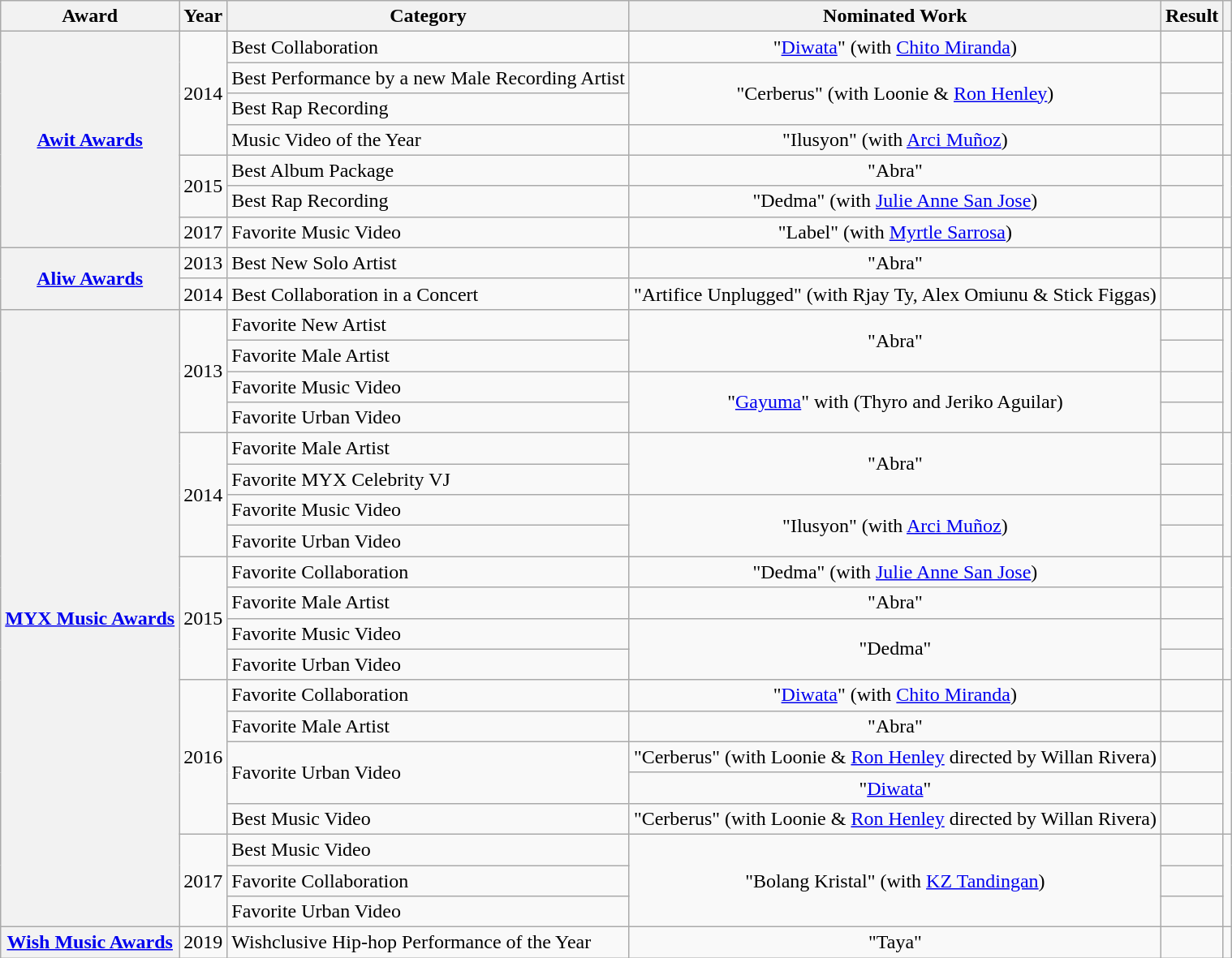<table class="wikitable sortable">
<tr>
<th>Award</th>
<th>Year</th>
<th>Category</th>
<th>Nominated Work</th>
<th>Result</th>
<th></th>
</tr>
<tr>
<th rowspan="7"><a href='#'>Awit Awards</a></th>
<td rowspan="4">2014</td>
<td>Best Collaboration</td>
<td align=center>"<a href='#'>Diwata</a>" (with <a href='#'>Chito Miranda</a>)</td>
<td></td>
<td rowspan="4"></td>
</tr>
<tr>
<td>Best Performance by a new Male Recording Artist</td>
<td align=center rowspan="2">"Cerberus" (with Loonie & <a href='#'>Ron Henley</a>)</td>
<td></td>
</tr>
<tr>
<td>Best Rap Recording</td>
<td></td>
</tr>
<tr>
<td>Music Video of the Year</td>
<td align=center>"Ilusyon" (with <a href='#'>Arci Muñoz</a>)</td>
<td></td>
</tr>
<tr>
<td rowspan="2">2015</td>
<td>Best Album Package</td>
<td align=center>"Abra"</td>
<td></td>
<td rowspan="2"></td>
</tr>
<tr>
<td>Best Rap Recording</td>
<td align=center>"Dedma" (with <a href='#'>Julie Anne San Jose</a>)</td>
<td></td>
</tr>
<tr>
<td>2017</td>
<td>Favorite Music Video</td>
<td align=center>"Label" (with <a href='#'>Myrtle Sarrosa</a>)</td>
<td></td>
<td></td>
</tr>
<tr>
<th rowspan="2"><a href='#'>Aliw Awards</a></th>
<td>2013</td>
<td>Best New Solo Artist</td>
<td align=center>"Abra"</td>
<td></td>
<td></td>
</tr>
<tr>
<td>2014</td>
<td>Best Collaboration in a Concert</td>
<td align=center>"Artifice Unplugged" (with Rjay Ty, Alex Omiunu & Stick Figgas)</td>
<td></td>
<td></td>
</tr>
<tr>
<th rowspan="20"><a href='#'>MYX Music Awards</a></th>
<td rowspan="4">2013</td>
<td>Favorite New Artist</td>
<td align=center rowspan="2">"Abra"</td>
<td></td>
<td rowspan="4"></td>
</tr>
<tr>
<td>Favorite Male Artist</td>
<td></td>
</tr>
<tr>
<td>Favorite Music Video</td>
<td align=center rowspan="2">"<a href='#'>Gayuma</a>" with (Thyro and Jeriko Aguilar)</td>
<td></td>
</tr>
<tr>
<td>Favorite Urban Video</td>
<td></td>
</tr>
<tr>
<td rowspan="4">2014</td>
<td>Favorite Male Artist</td>
<td align=center rowspan="2">"Abra"</td>
<td></td>
<td rowspan="4"></td>
</tr>
<tr>
<td>Favorite MYX Celebrity VJ</td>
<td></td>
</tr>
<tr>
<td>Favorite Music Video</td>
<td align=center rowspan="2">"Ilusyon" (with <a href='#'>Arci Muñoz</a>)</td>
<td></td>
</tr>
<tr>
<td>Favorite Urban Video</td>
<td></td>
</tr>
<tr>
<td rowspan="4">2015</td>
<td>Favorite Collaboration</td>
<td align=center>"Dedma" (with <a href='#'>Julie Anne San Jose</a>)</td>
<td></td>
<td rowspan="4"></td>
</tr>
<tr>
<td>Favorite Male Artist</td>
<td align=center>"Abra"</td>
<td></td>
</tr>
<tr>
<td>Favorite Music Video</td>
<td align=center rowspan="2">"Dedma"</td>
<td></td>
</tr>
<tr>
<td>Favorite Urban Video</td>
<td></td>
</tr>
<tr>
<td rowspan="5">2016</td>
<td>Favorite Collaboration</td>
<td align=center>"<a href='#'>Diwata</a>" (with <a href='#'>Chito Miranda</a>)</td>
<td></td>
<td rowspan="5"></td>
</tr>
<tr>
<td>Favorite Male Artist</td>
<td align=center>"Abra"</td>
<td></td>
</tr>
<tr>
<td rowspan="2">Favorite Urban Video</td>
<td align=center>"Cerberus" (with Loonie & <a href='#'>Ron Henley</a> directed by Willan Rivera)</td>
<td></td>
</tr>
<tr>
<td align=center>"<a href='#'>Diwata</a>"</td>
<td></td>
</tr>
<tr>
<td>Best Music Video</td>
<td align=center>"Cerberus" (with Loonie & <a href='#'>Ron Henley</a> directed by Willan Rivera)</td>
<td></td>
</tr>
<tr>
<td rowspan="3">2017</td>
<td>Best Music Video</td>
<td align=center rowspan="3">"Bolang Kristal" (with <a href='#'>KZ Tandingan</a>)</td>
<td></td>
<td rowspan="3"></td>
</tr>
<tr>
<td>Favorite Collaboration</td>
<td></td>
</tr>
<tr>
<td>Favorite Urban Video</td>
<td></td>
</tr>
<tr>
<th><a href='#'>Wish Music Awards</a></th>
<td>2019</td>
<td>Wishclusive Hip-hop Performance of the Year</td>
<td align=center>"Taya"</td>
<td></td>
<td></td>
</tr>
</table>
